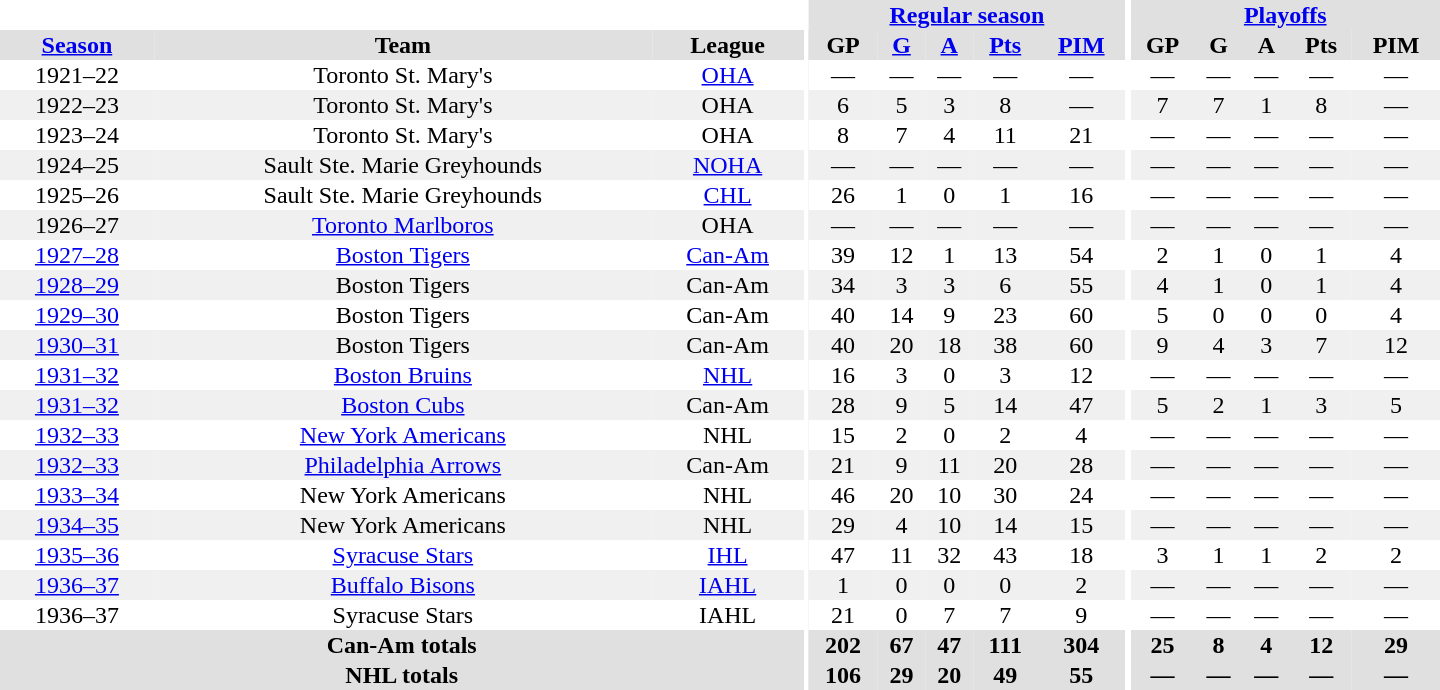<table border="0" cellpadding="1" cellspacing="0" style="text-align:center; width:60em">
<tr bgcolor="#e0e0e0">
<th colspan="3" bgcolor="#ffffff"></th>
<th rowspan="100" bgcolor="#ffffff"></th>
<th colspan="5"><a href='#'>Regular season</a></th>
<th rowspan="100" bgcolor="#ffffff"></th>
<th colspan="5"><a href='#'>Playoffs</a></th>
</tr>
<tr bgcolor="#e0e0e0">
<th><a href='#'>Season</a></th>
<th>Team</th>
<th>League</th>
<th>GP</th>
<th><a href='#'>G</a></th>
<th><a href='#'>A</a></th>
<th><a href='#'>Pts</a></th>
<th><a href='#'>PIM</a></th>
<th>GP</th>
<th>G</th>
<th>A</th>
<th>Pts</th>
<th>PIM</th>
</tr>
<tr>
<td>1921–22</td>
<td>Toronto St. Mary's</td>
<td><a href='#'>OHA</a></td>
<td>—</td>
<td>—</td>
<td>—</td>
<td>—</td>
<td>—</td>
<td>—</td>
<td>—</td>
<td>—</td>
<td>—</td>
<td>—</td>
</tr>
<tr bgcolor="#f0f0f0">
<td>1922–23</td>
<td>Toronto St. Mary's</td>
<td>OHA</td>
<td>6</td>
<td>5</td>
<td>3</td>
<td>8</td>
<td>—</td>
<td>7</td>
<td>7</td>
<td>1</td>
<td>8</td>
<td>—</td>
</tr>
<tr>
<td>1923–24</td>
<td>Toronto St. Mary's</td>
<td>OHA</td>
<td>8</td>
<td>7</td>
<td>4</td>
<td>11</td>
<td>21</td>
<td>—</td>
<td>—</td>
<td>—</td>
<td>—</td>
<td>—</td>
</tr>
<tr bgcolor="#f0f0f0">
<td>1924–25</td>
<td>Sault Ste. Marie Greyhounds</td>
<td><a href='#'>NOHA</a></td>
<td>—</td>
<td>—</td>
<td>—</td>
<td>—</td>
<td>—</td>
<td>—</td>
<td>—</td>
<td>—</td>
<td>—</td>
<td>—</td>
</tr>
<tr>
<td>1925–26</td>
<td>Sault Ste. Marie Greyhounds</td>
<td><a href='#'>CHL</a></td>
<td>26</td>
<td>1</td>
<td>0</td>
<td>1</td>
<td>16</td>
<td>—</td>
<td>—</td>
<td>—</td>
<td>—</td>
<td>—</td>
</tr>
<tr bgcolor="#f0f0f0">
<td>1926–27</td>
<td><a href='#'>Toronto Marlboros</a></td>
<td>OHA</td>
<td>—</td>
<td>—</td>
<td>—</td>
<td>—</td>
<td>—</td>
<td>—</td>
<td>—</td>
<td>—</td>
<td>—</td>
<td>—</td>
</tr>
<tr>
<td><a href='#'>1927–28</a></td>
<td><a href='#'>Boston Tigers</a></td>
<td><a href='#'>Can-Am</a></td>
<td>39</td>
<td>12</td>
<td>1</td>
<td>13</td>
<td>54</td>
<td>2</td>
<td>1</td>
<td>0</td>
<td>1</td>
<td>4</td>
</tr>
<tr bgcolor="#f0f0f0">
<td><a href='#'>1928–29</a></td>
<td>Boston Tigers</td>
<td>Can-Am</td>
<td>34</td>
<td>3</td>
<td>3</td>
<td>6</td>
<td>55</td>
<td>4</td>
<td>1</td>
<td>0</td>
<td>1</td>
<td>4</td>
</tr>
<tr>
<td><a href='#'>1929–30</a></td>
<td>Boston Tigers</td>
<td>Can-Am</td>
<td>40</td>
<td>14</td>
<td>9</td>
<td>23</td>
<td>60</td>
<td>5</td>
<td>0</td>
<td>0</td>
<td>0</td>
<td>4</td>
</tr>
<tr bgcolor="#f0f0f0">
<td><a href='#'>1930–31</a></td>
<td>Boston Tigers</td>
<td>Can-Am</td>
<td>40</td>
<td>20</td>
<td>18</td>
<td>38</td>
<td>60</td>
<td>9</td>
<td>4</td>
<td>3</td>
<td>7</td>
<td>12</td>
</tr>
<tr>
<td><a href='#'>1931–32</a></td>
<td><a href='#'>Boston Bruins</a></td>
<td><a href='#'>NHL</a></td>
<td>16</td>
<td>3</td>
<td>0</td>
<td>3</td>
<td>12</td>
<td>—</td>
<td>—</td>
<td>—</td>
<td>—</td>
<td>—</td>
</tr>
<tr bgcolor="#f0f0f0">
<td><a href='#'>1931–32</a></td>
<td><a href='#'>Boston Cubs</a></td>
<td>Can-Am</td>
<td>28</td>
<td>9</td>
<td>5</td>
<td>14</td>
<td>47</td>
<td>5</td>
<td>2</td>
<td>1</td>
<td>3</td>
<td>5</td>
</tr>
<tr>
<td><a href='#'>1932–33</a></td>
<td><a href='#'>New York Americans</a></td>
<td>NHL</td>
<td>15</td>
<td>2</td>
<td>0</td>
<td>2</td>
<td>4</td>
<td>—</td>
<td>—</td>
<td>—</td>
<td>—</td>
<td>—</td>
</tr>
<tr bgcolor="#f0f0f0">
<td><a href='#'>1932–33</a></td>
<td><a href='#'>Philadelphia Arrows</a></td>
<td>Can-Am</td>
<td>21</td>
<td>9</td>
<td>11</td>
<td>20</td>
<td>28</td>
<td>—</td>
<td>—</td>
<td>—</td>
<td>—</td>
<td>—</td>
</tr>
<tr>
<td><a href='#'>1933–34</a></td>
<td>New York Americans</td>
<td>NHL</td>
<td>46</td>
<td>20</td>
<td>10</td>
<td>30</td>
<td>24</td>
<td>—</td>
<td>—</td>
<td>—</td>
<td>—</td>
<td>—</td>
</tr>
<tr bgcolor="#f0f0f0">
<td><a href='#'>1934–35</a></td>
<td>New York Americans</td>
<td>NHL</td>
<td>29</td>
<td>4</td>
<td>10</td>
<td>14</td>
<td>15</td>
<td>—</td>
<td>—</td>
<td>—</td>
<td>—</td>
<td>—</td>
</tr>
<tr>
<td><a href='#'>1935–36</a></td>
<td><a href='#'>Syracuse Stars</a></td>
<td><a href='#'>IHL</a></td>
<td>47</td>
<td>11</td>
<td>32</td>
<td>43</td>
<td>18</td>
<td>3</td>
<td>1</td>
<td>1</td>
<td>2</td>
<td>2</td>
</tr>
<tr bgcolor="#f0f0f0">
<td><a href='#'>1936–37</a></td>
<td><a href='#'>Buffalo Bisons</a></td>
<td><a href='#'>IAHL</a></td>
<td>1</td>
<td>0</td>
<td>0</td>
<td>0</td>
<td>2</td>
<td>—</td>
<td>—</td>
<td>—</td>
<td>—</td>
<td>—</td>
</tr>
<tr>
<td>1936–37</td>
<td>Syracuse Stars</td>
<td>IAHL</td>
<td>21</td>
<td>0</td>
<td>7</td>
<td>7</td>
<td>9</td>
<td>—</td>
<td>—</td>
<td>—</td>
<td>—</td>
<td>—</td>
</tr>
<tr bgcolor="#e0e0e0">
<th colspan="3">Can-Am totals</th>
<th>202</th>
<th>67</th>
<th>47</th>
<th>111</th>
<th>304</th>
<th>25</th>
<th>8</th>
<th>4</th>
<th>12</th>
<th>29</th>
</tr>
<tr bgcolor="#e0e0e0">
<th colspan="3">NHL totals</th>
<th>106</th>
<th>29</th>
<th>20</th>
<th>49</th>
<th>55</th>
<th>—</th>
<th>—</th>
<th>—</th>
<th>—</th>
<th>—</th>
</tr>
</table>
